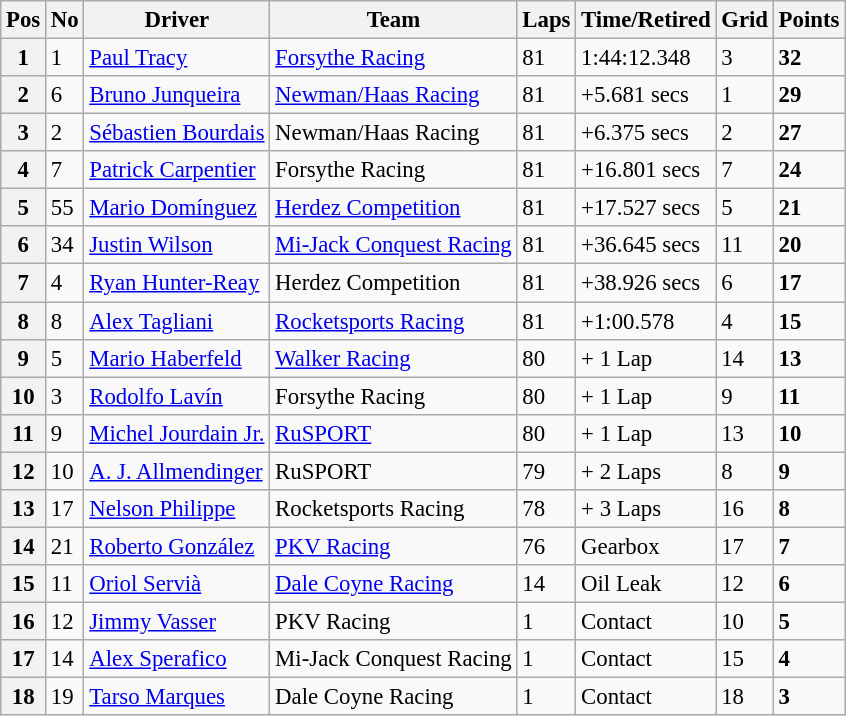<table class="wikitable" style="font-size:95%;">
<tr>
<th>Pos</th>
<th>No</th>
<th>Driver</th>
<th>Team</th>
<th>Laps</th>
<th>Time/Retired</th>
<th>Grid</th>
<th>Points</th>
</tr>
<tr>
<th>1</th>
<td>1</td>
<td> <a href='#'>Paul Tracy</a></td>
<td><a href='#'>Forsythe Racing</a></td>
<td>81</td>
<td>1:44:12.348</td>
<td>3</td>
<td><strong>32</strong></td>
</tr>
<tr>
<th>2</th>
<td>6</td>
<td> <a href='#'>Bruno Junqueira</a></td>
<td><a href='#'>Newman/Haas Racing</a></td>
<td>81</td>
<td>+5.681 secs</td>
<td>1</td>
<td><strong>29</strong></td>
</tr>
<tr>
<th>3</th>
<td>2</td>
<td> <a href='#'>Sébastien Bourdais</a></td>
<td>Newman/Haas Racing</td>
<td>81</td>
<td>+6.375 secs</td>
<td>2</td>
<td><strong>27</strong></td>
</tr>
<tr>
<th>4</th>
<td>7</td>
<td> <a href='#'>Patrick Carpentier</a></td>
<td>Forsythe Racing</td>
<td>81</td>
<td>+16.801 secs</td>
<td>7</td>
<td><strong>24</strong></td>
</tr>
<tr>
<th>5</th>
<td>55</td>
<td> <a href='#'>Mario Domínguez</a></td>
<td><a href='#'>Herdez Competition</a></td>
<td>81</td>
<td>+17.527 secs</td>
<td>5</td>
<td><strong>21</strong></td>
</tr>
<tr>
<th>6</th>
<td>34</td>
<td> <a href='#'>Justin Wilson</a></td>
<td><a href='#'>Mi-Jack Conquest Racing</a></td>
<td>81</td>
<td>+36.645 secs</td>
<td>11</td>
<td><strong>20</strong></td>
</tr>
<tr>
<th>7</th>
<td>4</td>
<td> <a href='#'>Ryan Hunter-Reay</a></td>
<td>Herdez Competition</td>
<td>81</td>
<td>+38.926 secs</td>
<td>6</td>
<td><strong>17</strong></td>
</tr>
<tr>
<th>8</th>
<td>8</td>
<td> <a href='#'>Alex Tagliani</a></td>
<td><a href='#'>Rocketsports Racing</a></td>
<td>81</td>
<td>+1:00.578</td>
<td>4</td>
<td><strong>15</strong></td>
</tr>
<tr>
<th>9</th>
<td>5</td>
<td> <a href='#'>Mario Haberfeld</a></td>
<td><a href='#'>Walker Racing</a></td>
<td>80</td>
<td>+ 1 Lap</td>
<td>14</td>
<td><strong>13</strong></td>
</tr>
<tr>
<th>10</th>
<td>3</td>
<td> <a href='#'>Rodolfo Lavín</a></td>
<td>Forsythe Racing</td>
<td>80</td>
<td>+ 1 Lap</td>
<td>9</td>
<td><strong>11</strong></td>
</tr>
<tr>
<th>11</th>
<td>9</td>
<td> <a href='#'>Michel Jourdain Jr.</a></td>
<td><a href='#'>RuSPORT</a></td>
<td>80</td>
<td>+ 1 Lap</td>
<td>13</td>
<td><strong>10</strong></td>
</tr>
<tr>
<th>12</th>
<td>10</td>
<td> <a href='#'>A. J. Allmendinger</a></td>
<td>RuSPORT</td>
<td>79</td>
<td>+ 2 Laps</td>
<td>8</td>
<td><strong>9</strong></td>
</tr>
<tr>
<th>13</th>
<td>17</td>
<td> <a href='#'>Nelson Philippe</a></td>
<td>Rocketsports Racing</td>
<td>78</td>
<td>+ 3 Laps</td>
<td>16</td>
<td><strong>8</strong></td>
</tr>
<tr>
<th>14</th>
<td>21</td>
<td> <a href='#'>Roberto González</a></td>
<td><a href='#'>PKV Racing</a></td>
<td>76</td>
<td>Gearbox</td>
<td>17</td>
<td><strong>7</strong></td>
</tr>
<tr>
<th>15</th>
<td>11</td>
<td> <a href='#'>Oriol Servià</a></td>
<td><a href='#'>Dale Coyne Racing</a></td>
<td>14</td>
<td>Oil Leak</td>
<td>12</td>
<td><strong>6</strong></td>
</tr>
<tr>
<th>16</th>
<td>12</td>
<td> <a href='#'>Jimmy Vasser</a></td>
<td>PKV Racing</td>
<td>1</td>
<td>Contact</td>
<td>10</td>
<td><strong>5</strong></td>
</tr>
<tr>
<th>17</th>
<td>14</td>
<td> <a href='#'>Alex Sperafico</a></td>
<td>Mi-Jack Conquest Racing</td>
<td>1</td>
<td>Contact</td>
<td>15</td>
<td><strong>4</strong></td>
</tr>
<tr>
<th>18</th>
<td>19</td>
<td> <a href='#'>Tarso Marques</a></td>
<td>Dale Coyne Racing</td>
<td>1</td>
<td>Contact</td>
<td>18</td>
<td><strong>3</strong></td>
</tr>
</table>
